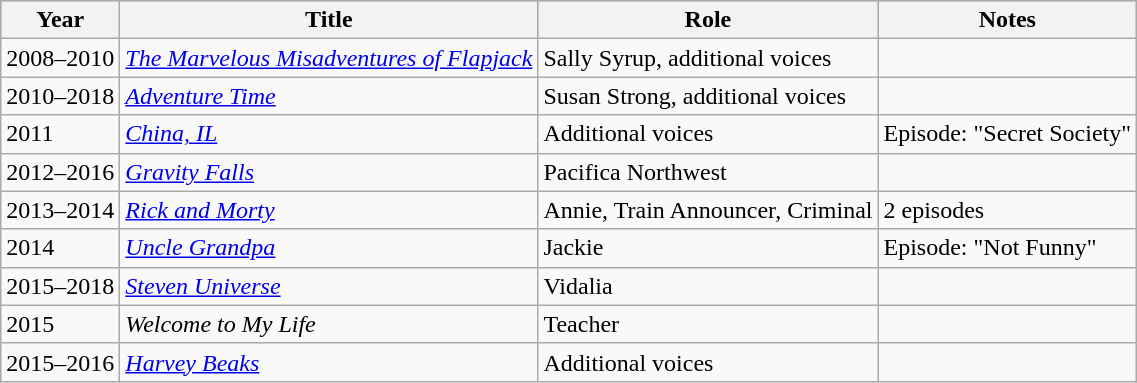<table class="wikitable">
<tr style="background:#b0c4de; text-align:center;">
<th>Year</th>
<th>Title</th>
<th>Role</th>
<th>Notes</th>
</tr>
<tr>
<td>2008–2010</td>
<td><em><a href='#'>The Marvelous Misadventures of Flapjack</a></em></td>
<td>Sally Syrup, additional voices</td>
<td></td>
</tr>
<tr>
<td>2010–2018</td>
<td><em><a href='#'>Adventure Time</a></em></td>
<td>Susan Strong, additional voices</td>
<td></td>
</tr>
<tr>
<td>2011</td>
<td><em><a href='#'>China, IL</a></em></td>
<td>Additional voices</td>
<td>Episode: "Secret Society"</td>
</tr>
<tr>
<td>2012–2016</td>
<td><em><a href='#'>Gravity Falls</a></em></td>
<td>Pacifica Northwest</td>
<td></td>
</tr>
<tr>
<td>2013–2014</td>
<td><em><a href='#'>Rick and Morty</a></em></td>
<td>Annie, Train Announcer, Criminal</td>
<td>2 episodes</td>
</tr>
<tr>
<td>2014</td>
<td><em><a href='#'>Uncle Grandpa</a></em></td>
<td>Jackie</td>
<td>Episode: "Not Funny"</td>
</tr>
<tr>
<td>2015–2018</td>
<td><em><a href='#'>Steven Universe</a></em></td>
<td>Vidalia</td>
<td></td>
</tr>
<tr>
<td>2015</td>
<td><em>Welcome to My Life</em></td>
<td>Teacher</td>
<td></td>
</tr>
<tr>
<td>2015–2016</td>
<td><em><a href='#'>Harvey Beaks</a></em></td>
<td>Additional voices</td>
<td></td>
</tr>
</table>
